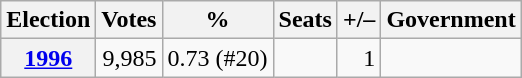<table class=wikitable style="text-align: right;">
<tr>
<th>Election</th>
<th>Votes</th>
<th>%</th>
<th>Seats</th>
<th>+/–</th>
<th>Government</th>
</tr>
<tr>
<th><a href='#'>1996</a></th>
<td>9,985</td>
<td>0.73 (#20)</td>
<td></td>
<td> 1</td>
<td></td>
</tr>
</table>
